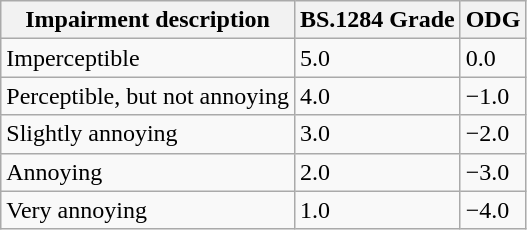<table class="wikitable" border="1">
<tr>
<th>Impairment description</th>
<th>BS.1284 Grade</th>
<th>ODG</th>
</tr>
<tr>
<td>Imperceptible</td>
<td>5.0</td>
<td>0.0</td>
</tr>
<tr>
<td>Perceptible, but not annoying</td>
<td>4.0</td>
<td>−1.0</td>
</tr>
<tr>
<td>Slightly annoying</td>
<td>3.0</td>
<td>−2.0</td>
</tr>
<tr>
<td>Annoying</td>
<td>2.0</td>
<td>−3.0</td>
</tr>
<tr>
<td>Very annoying</td>
<td>1.0</td>
<td>−4.0</td>
</tr>
</table>
